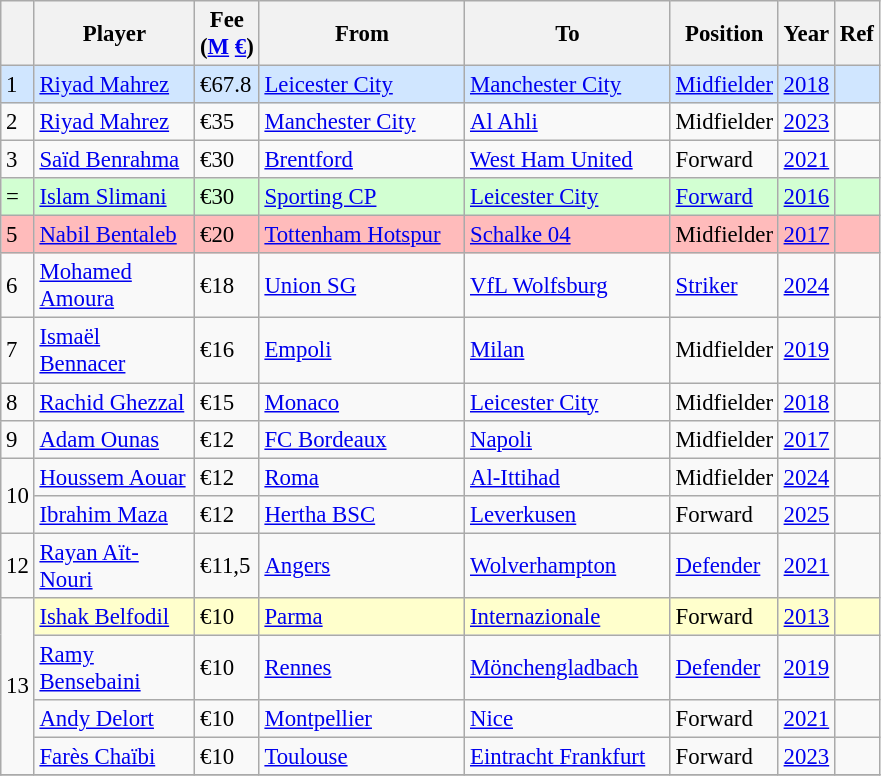<table class="wikitable plainrowheaders sortable" style="text-align:left;font-size:95%">
<tr>
<th scope="col"></th>
<th scope="col" width=100>Player</th>
<th scope="col">Fee<br>(<a href='#'>M</a> <a href='#'>€</a>)</th>
<th scope="col" width=130>From</th>
<th scope="col" width=130>To</th>
<th scope="col">Position</th>
<th scope="col">Year</th>
<th scope="col">Ref</th>
</tr>
<tr style="background:#D0E6FF;">
<td>1</td>
<td><a href='#'>Riyad Mahrez</a></td>
<td>€67.8</td>
<td> <a href='#'>Leicester City</a></td>
<td> <a href='#'>Manchester City</a></td>
<td><a href='#'>Midfielder</a></td>
<td><a href='#'>2018</a></td>
<td></td>
</tr>
<tr>
<td>2</td>
<td><a href='#'>Riyad Mahrez</a></td>
<td>€35</td>
<td> <a href='#'>Manchester City</a></td>
<td> <a href='#'>Al Ahli</a></td>
<td>Midfielder</td>
<td><a href='#'>2023</a></td>
<td></td>
</tr>
<tr>
<td>3</td>
<td><a href='#'>Saïd Benrahma</a></td>
<td>€30</td>
<td> <a href='#'>Brentford</a></td>
<td> <a href='#'>West Ham United</a></td>
<td>Forward</td>
<td><a href='#'>2021</a></td>
<td></td>
</tr>
<tr style="background:#D2FFD2;">
<td>=</td>
<td><a href='#'>Islam Slimani</a></td>
<td>€30</td>
<td> <a href='#'>Sporting CP</a></td>
<td> <a href='#'>Leicester City</a></td>
<td><a href='#'>Forward</a></td>
<td><a href='#'>2016</a></td>
<td></td>
</tr>
<tr style="background: #FFBBBB;">
<td>5</td>
<td><a href='#'>Nabil Bentaleb</a></td>
<td>€20</td>
<td> <a href='#'>Tottenham Hotspur</a></td>
<td> <a href='#'>Schalke 04</a></td>
<td>Midfielder</td>
<td><a href='#'>2017</a></td>
<td></td>
</tr>
<tr>
<td>6</td>
<td><a href='#'>Mohamed Amoura</a></td>
<td>€18</td>
<td> <a href='#'>Union SG</a></td>
<td> <a href='#'>VfL Wolfsburg</a></td>
<td><a href='#'>Striker</a></td>
<td><a href='#'>2024</a></td>
<td></td>
</tr>
<tr>
<td>7</td>
<td><a href='#'>Ismaël Bennacer</a></td>
<td>€16</td>
<td> <a href='#'>Empoli</a></td>
<td> <a href='#'>Milan</a></td>
<td>Midfielder</td>
<td><a href='#'>2019</a></td>
<td></td>
</tr>
<tr>
<td>8</td>
<td><a href='#'>Rachid Ghezzal</a></td>
<td>€15</td>
<td> <a href='#'>Monaco</a></td>
<td> <a href='#'>Leicester City</a></td>
<td>Midfielder</td>
<td><a href='#'>2018</a></td>
<td></td>
</tr>
<tr>
<td>9</td>
<td><a href='#'>Adam Ounas</a></td>
<td>€12</td>
<td> <a href='#'>FC Bordeaux</a></td>
<td> <a href='#'>Napoli</a></td>
<td>Midfielder</td>
<td><a href='#'>2017</a></td>
<td></td>
</tr>
<tr>
<td rowspan="2">10</td>
<td><a href='#'>Houssem Aouar</a></td>
<td>€12</td>
<td> <a href='#'>Roma</a></td>
<td> <a href='#'>Al-Ittihad</a></td>
<td>Midfielder</td>
<td><a href='#'>2024</a></td>
<td></td>
</tr>
<tr>
<td><a href='#'>Ibrahim Maza</a></td>
<td>€12</td>
<td> <a href='#'>Hertha BSC</a></td>
<td> <a href='#'>Leverkusen</a></td>
<td>Forward</td>
<td><a href='#'>2025</a></td>
<td></td>
</tr>
<tr>
<td>12</td>
<td><a href='#'>Rayan Aït-Nouri</a></td>
<td>€11,5</td>
<td> <a href='#'>Angers</a></td>
<td> <a href='#'>Wolverhampton</a></td>
<td><a href='#'>Defender</a></td>
<td><a href='#'>2021</a></td>
<td></td>
</tr>
<tr>
<td rowspan="4">13</td>
<td style="background:#FFFFCC;"><a href='#'>Ishak Belfodil</a></td>
<td style="background:#FFFFCC;">€10</td>
<td style="background:#FFFFCC;"> <a href='#'>Parma</a></td>
<td style="background:#FFFFCC;"> <a href='#'>Internazionale</a></td>
<td style="background:#FFFFCC;">Forward</td>
<td style="background:#FFFFCC;"><a href='#'>2013</a></td>
<td style="background:#FFFFCC;"></td>
</tr>
<tr>
<td><a href='#'>Ramy Bensebaini</a></td>
<td>€10</td>
<td> <a href='#'>Rennes</a></td>
<td> <a href='#'>Mönchengladbach</a></td>
<td><a href='#'>Defender</a></td>
<td><a href='#'>2019</a></td>
<td></td>
</tr>
<tr>
<td><a href='#'>Andy Delort</a></td>
<td>€10</td>
<td> <a href='#'>Montpellier</a></td>
<td> <a href='#'>Nice</a></td>
<td>Forward</td>
<td><a href='#'>2021</a></td>
<td></td>
</tr>
<tr>
<td><a href='#'>Farès Chaïbi</a></td>
<td>€10</td>
<td> <a href='#'>Toulouse</a></td>
<td> <a href='#'>Eintracht Frankfurt</a></td>
<td>Forward</td>
<td><a href='#'>2023</a></td>
<td></td>
</tr>
<tr>
</tr>
</table>
